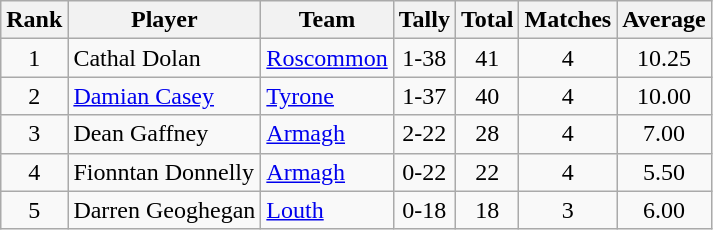<table class="wikitable sortable">
<tr>
<th>Rank</th>
<th>Player</th>
<th>Team</th>
<th>Tally</th>
<th>Total</th>
<th>Matches</th>
<th>Average</th>
</tr>
<tr>
<td rowspan="1" style="text-align:center;">1</td>
<td>Cathal Dolan</td>
<td><a href='#'>Roscommon</a></td>
<td align=center>1-38</td>
<td align=center>41</td>
<td align=center>4</td>
<td align=center>10.25</td>
</tr>
<tr>
<td rowspan="1" style="text-align:center;">2</td>
<td><a href='#'>Damian Casey</a></td>
<td><a href='#'>Tyrone</a></td>
<td align=center>1-37</td>
<td align=center>40</td>
<td align=center>4</td>
<td align=center>10.00</td>
</tr>
<tr>
<td rowspan="1" style="text-align:center;">3</td>
<td>Dean Gaffney</td>
<td><a href='#'>Armagh</a></td>
<td align=center>2-22</td>
<td align=center>28</td>
<td align=center>4</td>
<td align=center>7.00</td>
</tr>
<tr>
<td rowspan="1" style="text-align:center;">4</td>
<td>Fionntan Donnelly</td>
<td><a href='#'>Armagh</a></td>
<td align=center>0-22</td>
<td align=center>22</td>
<td align=center>4</td>
<td align=center>5.50</td>
</tr>
<tr>
<td rowspan="1" style="text-align:center;">5</td>
<td>Darren Geoghegan</td>
<td><a href='#'>Louth</a></td>
<td align=center>0-18</td>
<td align=center>18</td>
<td align=center>3</td>
<td align=center>6.00</td>
</tr>
</table>
